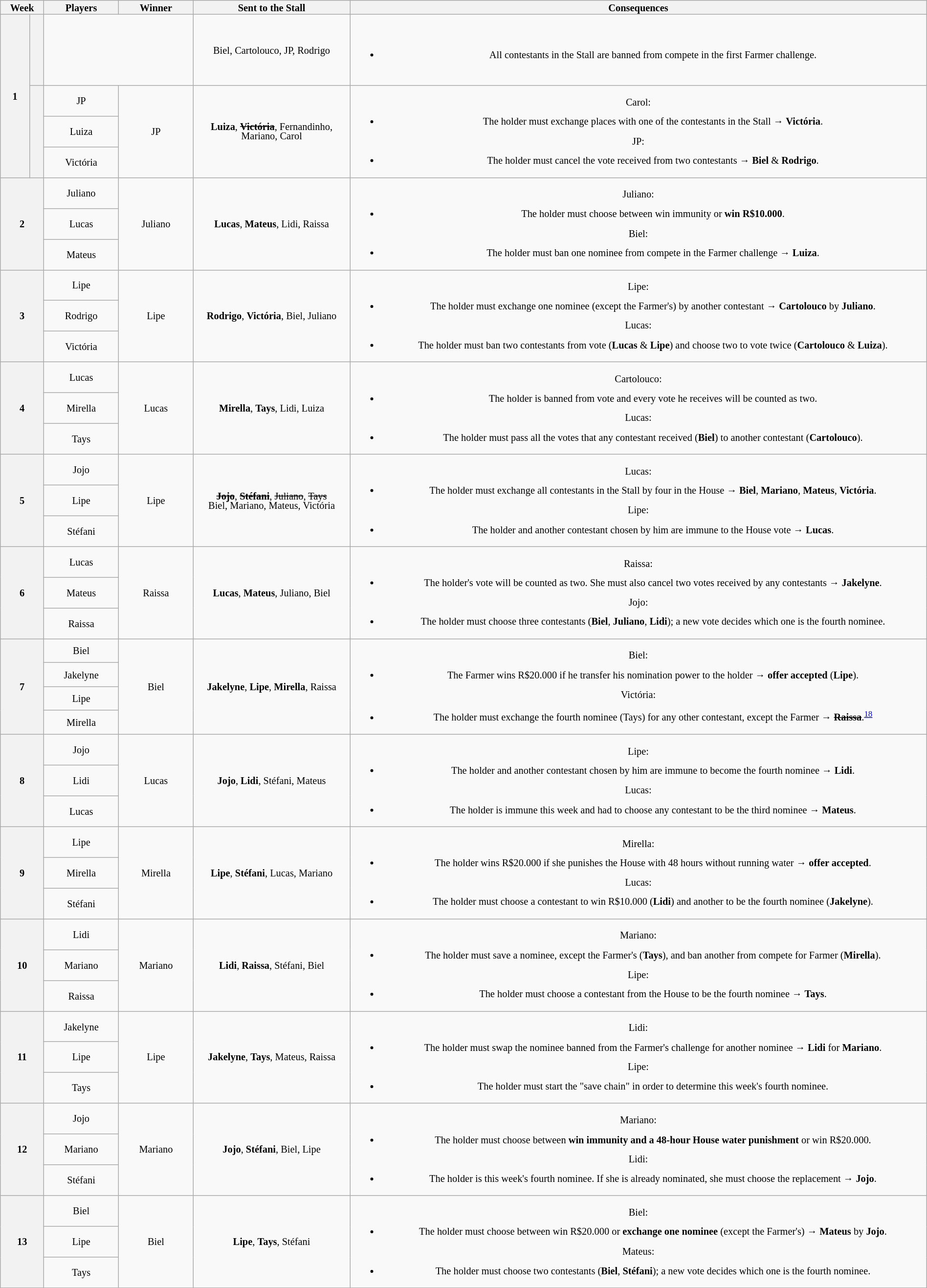<table class="wikitable" style="text-align:center; font-size:85%; width:100%; line-height:13px;">
<tr>
<th width="03.00%" colspan=2>Week</th>
<th width="05.25%">Players</th>
<th width="05.25%">Winner</th>
<th width="11.00%">Sent to the Stall</th>
<th width="40.50%">Consequences</th>
</tr>
<tr>
<th rowspan=4>1</th>
<th></th>
<td colspan=2 style="height:90px"></td>
<td>Biel, Cartolouco, JP, Rodrigo<br></td>
<td colspan=2><br><ul><li> All contestants in the Stall are banned from compete in the first Farmer challenge.</li></ul></td>
</tr>
<tr>
<th rowspan=3></th>
<td>JP</td>
<td rowspan=3>JP</td>
<td rowspan=3 style="height:90px"><strong>Luiza</strong>, <s><strong>Victória</strong></s>, Fernandinho, Mariano, Carol</td>
<td rowspan=3><br>Carol:<ul><li> The holder must exchange places with one of the contestants in the Stall → <strong>Victória</strong>.</li></ul>JP:<ul><li> The holder must cancel the vote received from two contestants → <strong>Biel</strong> & <strong>Rodrigo</strong>.</li></ul></td>
</tr>
<tr>
<td>Luiza</td>
</tr>
<tr>
<td>Victória</td>
</tr>
<tr>
<th rowspan=3 colspan=2>2</th>
<td>Juliano</td>
<td rowspan=3>Juliano</td>
<td rowspan=3><strong>Lucas</strong>, <strong>Mateus</strong>, Lidi, Raissa</td>
<td rowspan=3><br>Juliano:<ul><li> The holder must choose between win immunity or <strong>win R$10.000</strong>.</li></ul>Biel:<ul><li> The holder must ban one nominee from compete in the Farmer challenge → <strong>Luiza</strong>.</li></ul></td>
</tr>
<tr>
<td>Lucas</td>
</tr>
<tr>
<td>Mateus</td>
</tr>
<tr>
<th rowspan=3 colspan=2>3</th>
<td>Lipe</td>
<td rowspan=3>Lipe</td>
<td rowspan=3><strong>Rodrigo</strong>, <strong>Victória</strong>, Biel, Juliano</td>
<td rowspan=3><br>Lipe:<ul><li> The holder must exchange one nominee (except the Farmer's) by another contestant → <strong>Cartolouco</strong> by <strong>Juliano</strong>.</li></ul>Lucas:<ul><li> The holder must ban two contestants from vote (<strong>Lucas</strong> & <strong>Lipe</strong>) and choose two to vote twice (<strong>Cartolouco</strong> & <strong>Luiza</strong>).</li></ul></td>
</tr>
<tr>
<td>Rodrigo</td>
</tr>
<tr>
<td>Victória</td>
</tr>
<tr>
<th rowspan=3 colspan=2>4</th>
<td>Lucas</td>
<td rowspan=3>Lucas</td>
<td rowspan=3><strong>Mirella</strong>, <strong>Tays</strong>, Lidi, Luiza</td>
<td rowspan=3><br>Cartolouco:<ul><li> The holder is banned from vote and every vote he receives will be counted as two.</li></ul>Lucas:<ul><li> The holder must pass all the votes that any contestant received (<strong>Biel</strong>) to another contestant (<strong>Cartolouco</strong>).</li></ul></td>
</tr>
<tr>
<td>Mirella</td>
</tr>
<tr>
<td>Tays</td>
</tr>
<tr>
<th rowspan=3 colspan=2>5</th>
<td>Jojo</td>
<td rowspan=3>Lipe</td>
<td rowspan=3><s><strong>Jojo</strong></s>, <s><strong>Stéfani</strong></s>, <s>Juliano</s>, <s>Tays</s><br>Biel, Mariano, Mateus, Victória</td>
<td rowspan=3><br>Lucas:<ul><li> The holder must exchange all contestants in the Stall by four in the House → <strong>Biel</strong>, <strong>Mariano</strong>, <strong>Mateus</strong>, <strong>Victória</strong>.</li></ul>Lipe:<ul><li> The holder and another contestant chosen by him are immune to the House vote → <strong>Lucas</strong>.</li></ul></td>
</tr>
<tr>
<td>Lipe</td>
</tr>
<tr>
<td>Stéfani</td>
</tr>
<tr>
<th rowspan=3 colspan=2>6</th>
<td>Lucas</td>
<td rowspan=3>Raissa</td>
<td rowspan=3><strong>Lucas</strong>, <strong>Mateus</strong>, Juliano, Biel</td>
<td rowspan=3><br>Raissa:<ul><li> The holder's vote will be counted as two. She must also cancel two votes received by any contestants → <strong>Jakelyne</strong>.</li></ul>Jojo:<ul><li> The holder must choose three contestants (<strong>Biel</strong>, <strong>Juliano</strong>, <strong>Lidi</strong>); a new vote decides which one is the fourth nominee. </li></ul></td>
</tr>
<tr>
<td>Mateus</td>
</tr>
<tr>
<td>Raissa</td>
</tr>
<tr>
<th rowspan=4 colspan=2>7</th>
<td>Biel</td>
<td rowspan=4>Biel</td>
<td rowspan=4><strong>Jakelyne</strong>, <strong>Lipe</strong>, <strong>Mirella</strong>, Raissa</td>
<td rowspan=4><br>Biel:<ul><li> The Farmer wins R$20.000 if he transfer his nomination power to the holder → <strong>offer accepted</strong> (<strong>Lipe</strong>).</li></ul>Victória:<ul><li> The holder must exchange the fourth nominee (Tays) for any other contestant, except the Farmer → <s><strong>Raissa</strong></s>.<sup><a href='#'>18</a></sup></li></ul></td>
</tr>
<tr>
<td>Jakelyne</td>
</tr>
<tr>
<td>Lipe</td>
</tr>
<tr>
<td>Mirella</td>
</tr>
<tr>
<th rowspan=3 colspan=2>8</th>
<td>Jojo</td>
<td rowspan=3>Lucas</td>
<td rowspan=3><strong>Jojo</strong>, <strong>Lidi</strong>, Stéfani, Mateus</td>
<td rowspan=3><br>Lipe:<ul><li> The holder and another contestant chosen by him are immune to become the fourth nominee  → <strong>Lidi</strong>.</li></ul>Lucas:<ul><li> The holder is immune this week and had to choose any contestant to be the third nominee → <strong>Mateus</strong>.</li></ul></td>
</tr>
<tr>
<td>Lidi</td>
</tr>
<tr>
<td>Lucas</td>
</tr>
<tr>
<th rowspan=3 colspan=2>9</th>
<td>Lipe</td>
<td rowspan=3>Mirella</td>
<td rowspan=3><strong>Lipe</strong>, <strong>Stéfani</strong>, Lucas, Mariano</td>
<td rowspan=3><br>Mirella:<ul><li> The holder wins R$20.000 if she punishes the House with 48 hours without running water → <strong>offer accepted</strong>.</li></ul>Lucas:<ul><li> The holder must choose a contestant to win R$10.000 (<strong>Lidi</strong>) and another to be the fourth nominee (<strong>Jakelyne</strong>).</li></ul></td>
</tr>
<tr>
<td>Mirella</td>
</tr>
<tr>
<td>Stéfani</td>
</tr>
<tr>
<th rowspan=3 colspan=2>10</th>
<td>Lidi</td>
<td rowspan=3>Mariano</td>
<td rowspan=3><strong>Lidi</strong>, <strong>Raissa</strong>, Stéfani, Biel</td>
<td rowspan=3><br>Mariano:<ul><li> The holder must save a nominee, except the Farmer's (<strong>Tays</strong>), and ban another from compete for Farmer (<strong>Mirella</strong>).</li></ul>Lipe:<ul><li> The holder must choose a contestant from the House to be the fourth nominee → <strong>Tays</strong>.</li></ul></td>
</tr>
<tr>
<td>Mariano</td>
</tr>
<tr>
<td>Raissa</td>
</tr>
<tr>
<th rowspan=3 colspan=2>11</th>
<td>Jakelyne</td>
<td rowspan=3>Lipe</td>
<td rowspan=3><strong>Jakelyne</strong>, <strong>Tays</strong>, Mateus, Raissa</td>
<td rowspan=3><br>Lidi:<ul><li> The holder must swap the nominee banned from the Farmer's challenge for another nominee → <strong>Lidi</strong> for <strong>Mariano</strong>.</li></ul>Lipe:<ul><li> The holder must start the "save chain" in order to determine this week's fourth nominee.</li></ul></td>
</tr>
<tr>
<td>Lipe</td>
</tr>
<tr>
<td>Tays</td>
</tr>
<tr>
<th rowspan=3 colspan=2>12</th>
<td>Jojo</td>
<td rowspan=3>Mariano</td>
<td rowspan=3><strong>Jojo</strong>, <strong>Stéfani</strong>, Biel, Lipe</td>
<td rowspan=3><br>Mariano:<ul><li> The holder must choose between <strong>win immunity and a 48-hour House water punishment</strong> or win R$20.000.</li></ul>Lidi:<ul><li> The holder is this week's fourth nominee. If she is already nominated, she must choose the replacement → <strong>Jojo</strong>.</li></ul></td>
</tr>
<tr>
<td>Mariano</td>
</tr>
<tr>
<td>Stéfani</td>
</tr>
<tr>
<th rowspan=3 colspan=2>13</th>
<td>Biel</td>
<td rowspan=3>Biel</td>
<td rowspan=3><strong>Lipe</strong>, <strong>Tays</strong>, Stéfani</td>
<td rowspan=3><br>Biel:<ul><li> The holder must choose between win R$20.000 or <strong>exchange one nominee</strong> (except the Farmer's) → <strong>Mateus</strong> by <strong>Jojo</strong>.</li></ul>Mateus:<ul><li> The holder must choose two contestants (<strong>Biel</strong>, <strong>Stéfani</strong>); a new vote decides which one is the fourth nominee.</li></ul></td>
</tr>
<tr>
<td>Lipe</td>
</tr>
<tr>
<td>Tays</td>
</tr>
</table>
